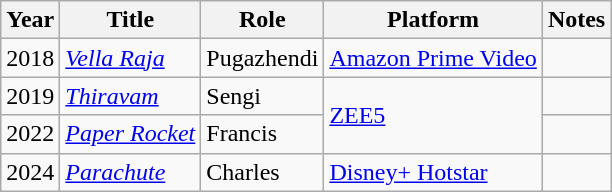<table class="wikitable sortable">
<tr>
<th>Year</th>
<th>Title</th>
<th class="unsortable">Role</th>
<th class="unsortable">Platform</th>
<th class="unsortable">Notes</th>
</tr>
<tr>
<td>2018</td>
<td><em><a href='#'>Vella Raja</a></em></td>
<td>Pugazhendi</td>
<td><a href='#'>Amazon Prime Video</a></td>
<td></td>
</tr>
<tr>
<td>2019</td>
<td><em><a href='#'>Thiravam</a></em></td>
<td>Sengi</td>
<td rowspan="2"><a href='#'>ZEE5</a></td>
<td></td>
</tr>
<tr>
<td>2022</td>
<td><em><a href='#'>Paper Rocket</a></em></td>
<td>Francis</td>
<td></td>
</tr>
<tr>
<td>2024</td>
<td><em><a href='#'>Parachute</a></em></td>
<td>Charles</td>
<td><a href='#'>Disney+ Hotstar</a></td>
<td></td>
</tr>
</table>
